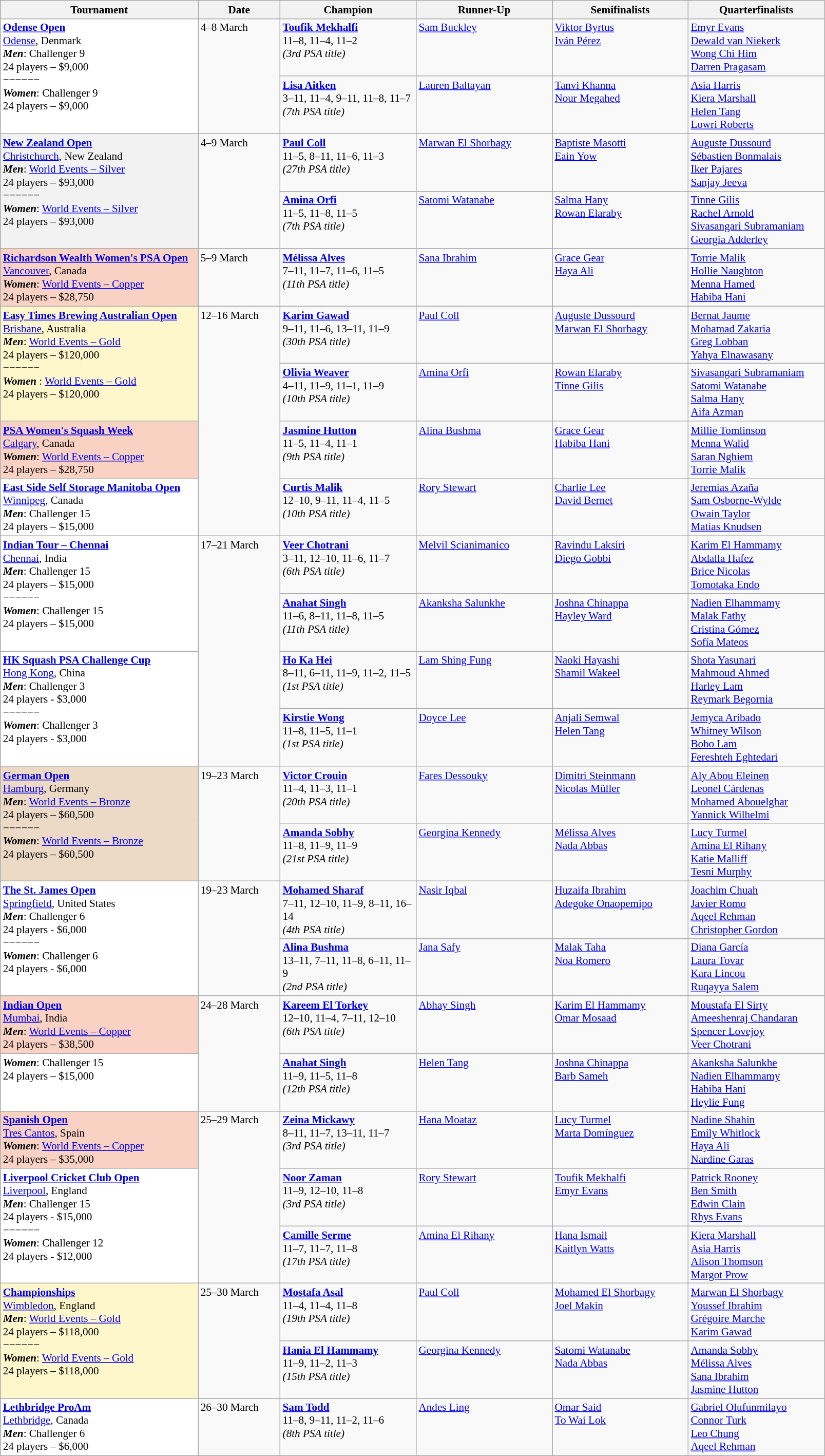<table class="wikitable" style="font-size:88%">
<tr>
<th width=250>Tournament</th>
<th width=100>Date</th>
<th width=170>Champion</th>
<th width=170>Runner-Up</th>
<th width=170>Semifinalists</th>
<th width=170>Quarterfinalists</th>
</tr>
<tr style="vertical-align:top">
<td rowspan=2 style="background:#fff;"><strong><a href='#'>Odense Open</a></strong><br> <a href='#'>Odense</a>, Denmark<br><strong><em>Men</em></strong>: Challenger 9<br>24 players – $9,000<br>−−−−−−<br><strong><em>Women</em></strong>: Challenger 9<br>24 players – $9,000</td>
<td rowspan=2>4–8 March</td>
<td> <strong><a href='#'>Toufik Mekhalfi</a></strong><br>11–8, 11–4, 11–2<br><em>(3rd PSA title)</em></td>
<td> <a href='#'>Sam Buckley</a></td>
<td> <a href='#'>Viktor Byrtus</a><br> <a href='#'>Iván Pérez</a></td>
<td> <a href='#'>Emyr Evans</a><br> <a href='#'>Dewald van Niekerk</a><br> <a href='#'>Wong Chi Him</a><br> <a href='#'>Darren Pragasam</a></td>
</tr>
<tr style="vertical-align:top">
<td> <strong><a href='#'>Lisa Aitken</a></strong><br>3–11, 11–4, 9–11, 11–8, 11–7<br><em>(7th PSA title)</em></td>
<td> <a href='#'>Lauren Baltayan</a></td>
<td> <a href='#'>Tanvi Khanna</a><br> <a href='#'>Nour Megahed</a></td>
<td> <a href='#'>Asia Harris</a><br> <a href='#'>Kiera Marshall</a><br> <a href='#'>Helen Tang</a><br> <a href='#'>Lowri Roberts</a></td>
</tr>
<tr style="vertical-align:top">
<td rowspan=2 style="background:#f2f2f2;"><strong><a href='#'>New Zealand Open</a></strong><br> <a href='#'>Christchurch</a>, New Zealand<br><strong><em>Men</em></strong>: <a href='#'>World Events – Silver</a><br>24 players – $93,000<br>−−−−−−<br><strong><em>Women</em></strong>: <a href='#'>World Events – Silver</a><br>24 players – $93,000</td>
<td rowspan=2>4–9 March</td>
<td> <strong><a href='#'>Paul Coll</a></strong><br>11–5, 8–11, 11–6, 11–3<br><em>(27th PSA title)</em></td>
<td> <a href='#'>Marwan El Shorbagy</a></td>
<td> <a href='#'>Baptiste Masotti</a><br> <a href='#'>Eain Yow</a></td>
<td> <a href='#'>Auguste Dussourd</a><br> <a href='#'>Sébastien Bonmalais</a><br> <a href='#'>Iker Pajares</a><br> <a href='#'>Sanjay Jeeva</a></td>
</tr>
<tr style="vertical-align:top">
<td> <strong><a href='#'>Amina Orfi</a></strong><br>11–5, 11–8, 11–5<br><em>(7th PSA title)</em></td>
<td> <a href='#'>Satomi Watanabe</a></td>
<td> <a href='#'>Salma Hany</a><br> <a href='#'>Rowan Elaraby</a></td>
<td> <a href='#'>Tinne Gilis</a><br> <a href='#'>Rachel Arnold</a><br> <a href='#'>Sivasangari Subramaniam</a><br> <a href='#'>Georgia Adderley</a></td>
</tr>
<tr style="vertical-align:top">
<td style="background:#f9d2c4;"><strong><a href='#'>Richardson Wealth Women's PSA Open</a></strong><br> <a href='#'>Vancouver</a>, Canada<br><strong><em>Women</em></strong>: <a href='#'>World Events – Copper</a><br>24 players – $28,750</td>
<td>5–9 March</td>
<td> <strong><a href='#'>Mélissa Alves</a></strong><br>7–11, 11–7, 11–6, 11–5<br><em>(11th PSA title)</em></td>
<td> <a href='#'>Sana Ibrahim</a></td>
<td> <a href='#'>Grace Gear</a><br> <a href='#'>Haya Ali</a></td>
<td> <a href='#'>Torrie Malik</a><br> <a href='#'>Hollie Naughton</a><br> <a href='#'>Menna Hamed</a><br> <a href='#'>Habiba Hani</a></td>
</tr>
<tr style="vertical-align:top">
<td rowspan=2 style="background:#fff7cc;"><strong><a href='#'>Easy Times Brewing Australian Open</a></strong><br> <a href='#'>Brisbane</a>, Australia<br><strong><em>Men</em></strong>: <a href='#'>World Events – Gold</a><br>24 players – $120,000<br>−−−−−−<br><strong> <em>Women</em> </strong>: <a href='#'>World Events – Gold</a><br>24 players – $120,000</td>
<td rowspan=4>12–16 March</td>
<td> <strong><a href='#'>Karim Gawad</a></strong><br>9–11, 11–6, 13–11, 11–9<br><em>(30th PSA title)</em></td>
<td> <a href='#'>Paul Coll</a></td>
<td> <a href='#'>Auguste Dussourd</a><br> <a href='#'>Marwan El Shorbagy</a></td>
<td> <a href='#'>Bernat Jaume</a><br> <a href='#'>Mohamad Zakaria</a><br> <a href='#'>Greg Lobban</a><br> <a href='#'>Yahya Elnawasany</a></td>
</tr>
<tr style="vertical-align:top">
<td> <strong><a href='#'>Olivia Weaver</a></strong><br>4–11, 11–9, 11–1, 11–9<br><em>(10th PSA title)</em></td>
<td> <a href='#'>Amina Orfi</a></td>
<td> <a href='#'>Rowan Elaraby</a><br> <a href='#'>Tinne Gilis</a></td>
<td> <a href='#'>Sivasangari Subramaniam</a><br> <a href='#'>Satomi Watanabe</a><br> <a href='#'>Salma Hany</a><br> <a href='#'>Aifa Azman</a></td>
</tr>
<tr style="vertical-align:top">
<td style="background:#f9d2c4;"><strong><a href='#'> PSA Women's Squash Week</a></strong><br> <a href='#'>Calgary</a>, Canada<br><strong><em>Women</em></strong>: <a href='#'>World Events – Copper</a><br>24 players – $28,750</td>
<td> <strong><a href='#'>Jasmine Hutton</a></strong><br>11–5, 11–4, 11–1<br><em>(9th PSA title)</em></td>
<td> <a href='#'>Alina Bushma</a></td>
<td> <a href='#'>Grace Gear</a><br> <a href='#'>Habiba Hani</a></td>
<td> <a href='#'>Millie Tomlinson</a><br> <a href='#'>Menna Walid</a><br> <a href='#'>Saran Nghiem</a><br> <a href='#'>Torrie Malik</a></td>
</tr>
<tr style="vertical-align:top">
<td style="background:#fff;"><strong><a href='#'>East Side Self Storage Manitoba Open</a></strong><br> <a href='#'>Winnipeg</a>, Canada<br><strong><em>Men</em></strong>: Challenger 15<br>24 players – $15,000</td>
<td> <strong><a href='#'>Curtis Malik</a></strong><br>12–10, 9–11, 11–4, 11–5<br><em>(10th PSA title)</em></td>
<td> <a href='#'>Rory Stewart</a></td>
<td> <a href='#'>Charlie Lee</a><br> <a href='#'>David Bernet</a></td>
<td> <a href='#'>Jeremías Azaña</a><br> <a href='#'>Sam Osborne-Wylde</a><br> <a href='#'>Owain Taylor</a><br> <a href='#'>Matías Knudsen</a></td>
</tr>
<tr style="vertical-align:top">
<td rowspan=2 style="background:#fff;"><strong><a href='#'> Indian Tour – Chennai</a></strong><br> <a href='#'>Chennai</a>, India<br><strong><em>Men</em></strong>: Challenger 15<br>24 players – $15,000<br>−−−−−−<br><strong><em>Women</em></strong>: Challenger 15<br>24 players – $15,000</td>
<td rowspan=4>17–21 March</td>
<td> <strong><a href='#'>Veer Chotrani</a></strong><br>3–11, 12–10, 11–6, 11–7<br><em>(6th PSA title)</em></td>
<td> <a href='#'>Melvil Scianimanico</a></td>
<td> <a href='#'>Ravindu Laksiri</a><br> <a href='#'>Diego Gobbi</a></td>
<td> <a href='#'>Karim El Hammamy</a><br> <a href='#'>Abdalla Hafez</a><br> <a href='#'>Brice Nicolas</a><br> <a href='#'>Tomotaka Endo</a></td>
</tr>
<tr style="vertical-align:top">
<td> <strong><a href='#'>Anahat Singh</a></strong><br>11–6, 8–11, 11–8, 11–5<br><em>(11th PSA title)</em></td>
<td> <a href='#'>Akanksha Salunkhe</a></td>
<td> <a href='#'>Joshna Chinappa</a><br> <a href='#'>Hayley Ward</a></td>
<td> <a href='#'>Nadien Elhammamy</a><br> <a href='#'>Malak Fathy</a><br> <a href='#'>Cristina Gómez</a><br> <a href='#'>Sofía Mateos</a></td>
</tr>
<tr style="vertical-align:top">
<td rowspan=2 style="background:#fff;"><strong><a href='#'>HK Squash PSA Challenge Cup</a></strong><br> <a href='#'>Hong Kong</a>, China<br><strong><em>Men</em></strong>: Challenger 3<br>24 players - $3,000<br>−−−−−−<br><strong><em>Women</em></strong>: Challenger 3<br>24 players - $3,000</td>
<td> <strong><a href='#'>Ho Ka Hei</a></strong><br>8–11, 6–11, 11–9, 11–2, 11–5<br><em>(1st PSA title)</em></td>
<td> <a href='#'>Lam Shing Fung</a></td>
<td> <a href='#'>Naoki Hayashi</a><br> <a href='#'>Shamil Wakeel</a></td>
<td> <a href='#'>Shota Yasunari</a><br> <a href='#'>Mahmoud Ahmed</a><br> <a href='#'>Harley Lam</a><br> <a href='#'>Reymark Begornia</a></td>
</tr>
<tr style="vertical-align:top">
<td> <strong><a href='#'>Kirstie Wong</a></strong><br>11–8, 11–5, 11–1<br><em>(1st PSA title)</em></td>
<td> <a href='#'>Doyce Lee</a></td>
<td> <a href='#'>Anjali Semwal</a><br> <a href='#'>Helen Tang</a></td>
<td> <a href='#'>Jemyca Aribado</a><br> <a href='#'>Whitney Wilson</a><br> <a href='#'>Bobo Lam</a><br> <a href='#'>Fereshteh Eghtedari</a></td>
</tr>
<tr style="vertical-align:top">
<td rowspan=2 style="background:#ecd9c6;"><strong><a href='#'>German Open</a></strong><br> <a href='#'>Hamburg</a>, Germany<br><strong><em>Men</em></strong>: <a href='#'>World Events – Bronze</a><br>24 players – $60,500<br>−−−−−−<br><strong><em>Women</em></strong>: <a href='#'>World Events – Bronze</a><br>24 players – $60,500</td>
<td rowspan=2>19–23 March</td>
<td> <strong><a href='#'>Victor Crouin</a></strong><br>11–4, 11–3, 11–1<br><em>(20th PSA title)</em></td>
<td> <a href='#'>Fares Dessouky</a></td>
<td> <a href='#'>Dimitri Steinmann</a><br> <a href='#'>Nicolas Müller</a></td>
<td> <a href='#'>Aly Abou Eleinen</a><br> <a href='#'>Leonel Cárdenas</a><br> <a href='#'>Mohamed Abouelghar</a><br> <a href='#'>Yannick Wilhelmi</a></td>
</tr>
<tr style="vertical-align:top">
<td> <strong><a href='#'>Amanda Sobhy</a></strong><br>11–8, 11–9, 11–9<br><em>(21st PSA title)</em></td>
<td> <a href='#'>Georgina Kennedy</a></td>
<td> <a href='#'>Mélissa Alves</a><br> <a href='#'>Nada Abbas</a></td>
<td> <a href='#'>Lucy Turmel</a><br> <a href='#'>Amina El Rihany</a><br> <a href='#'>Katie Malliff</a><br> <a href='#'>Tesni Murphy</a></td>
</tr>
<tr style="vertical-align:top">
<td rowspan=2 style="background:#fff;"><strong><a href='#'>The St. James Open</a></strong><br> <a href='#'>Springfield</a>, United States<br><strong><em>Men</em></strong>: Challenger 6<br>24 players - $6,000<br>−−−−−−<br><strong><em>Women</em></strong>: Challenger 6<br>24 players - $6,000</td>
<td rowspan=2>19–23 March</td>
<td> <strong><a href='#'>Mohamed Sharaf</a></strong><br>7–11, 12–10, 11–9, 8–11, 16–14<br><em>(4th PSA title)</em></td>
<td> <a href='#'>Nasir Iqbal</a></td>
<td> <a href='#'>Huzaifa Ibrahim</a><br> <a href='#'>Adegoke Onaopemipo</a></td>
<td> <a href='#'>Joachim Chuah</a><br> <a href='#'>Javier Romo</a><br> <a href='#'>Aqeel Rehman</a><br> <a href='#'>Christopher Gordon</a></td>
</tr>
<tr style="vertical-align:top">
<td> <strong><a href='#'>Alina Bushma</a></strong><br>13–11, 7–11, 11–8, 6–11, 11–9<br><em>(2nd PSA title)</em></td>
<td> <a href='#'>Jana Safy</a></td>
<td> <a href='#'>Malak Taha</a><br> <a href='#'>Noa Romero</a></td>
<td> <a href='#'>Diana García</a><br> <a href='#'>Laura Tovar</a><br> <a href='#'>Kara Lincou</a><br> <a href='#'>Ruqayya Salem</a></td>
</tr>
<tr style="vertical-align:top">
<td style="background:#f9d2c4;"><strong><a href='#'> Indian Open</a></strong><br> <a href='#'>Mumbai</a>, India<br><strong><em>Men</em></strong>: <a href='#'>World Events – Copper</a><br>24 players – $38,500</td>
<td rowspan=2>24–28 March</td>
<td> <strong><a href='#'>Kareem El Torkey</a></strong><br>12–10, 11–4, 7–11, 12–10<br><em>(6th PSA title)</em></td>
<td> <a href='#'>Abhay Singh</a></td>
<td> <a href='#'>Karim El Hammamy</a><br> <a href='#'>Omar Mosaad</a></td>
<td> <a href='#'>Moustafa El Sirty</a><br> <a href='#'>Ameeshenraj Chandaran</a><br> <a href='#'>Spencer Lovejoy</a><br> <a href='#'>Veer Chotrani</a></td>
</tr>
<tr style="vertical-align:top">
<td style="background:#fff;"><strong><em>Women</em></strong>: Challenger 15<br>24 players – $15,000</td>
<td> <strong><a href='#'>Anahat Singh</a></strong><br>11–9, 11–5, 11–8<br><em>(12th PSA title)</em></td>
<td> <a href='#'>Helen Tang</a></td>
<td> <a href='#'>Joshna Chinappa</a><br> <a href='#'>Barb Sameh</a></td>
<td> <a href='#'>Akanksha Salunkhe</a><br> <a href='#'>Nadien Elhammamy</a><br> <a href='#'>Habiba Hani</a><br> <a href='#'>Heylie Fung</a></td>
</tr>
<tr style="vertical-align:top">
<td style="background:#f9d2c4;"><strong><a href='#'>Spanish Open</a></strong><br> <a href='#'>Tres Cantos</a>, Spain<br><strong><em>Women</em></strong>: <a href='#'>World Events – Copper</a><br>24 players – $35,000</td>
<td rowspan=3>25–29 March</td>
<td> <strong><a href='#'>Zeina Mickawy</a></strong><br>8–11, 11–7, 13–11, 11–7<br><em>(3rd PSA title)</em></td>
<td> <a href='#'>Hana Moataz</a></td>
<td> <a href='#'>Lucy Turmel</a><br> <a href='#'>Marta Domínguez</a></td>
<td> <a href='#'>Nadine Shahin</a><br> <a href='#'>Emily Whitlock</a><br> <a href='#'>Haya Ali</a><br> <a href='#'>Nardine Garas</a></td>
</tr>
<tr style="vertical-align:top">
<td rowspan=2 style="background:#fff;"><strong><a href='#'>Liverpool Cricket Club Open</a></strong><br> <a href='#'>Liverpool</a>, England<br><strong><em>Men</em></strong>: Challenger 15<br>24 players - $15,000<br>−−−−−−<br><strong><em>Women</em></strong>: Challenger 12<br>24 players - $12,000</td>
<td> <strong><a href='#'>Noor Zaman</a></strong><br>11–9, 12–10, 11–8<br><em>(3rd PSA title)</em></td>
<td> <a href='#'>Rory Stewart</a></td>
<td> <a href='#'>Toufik Mekhalfi</a><br> <a href='#'>Emyr Evans</a></td>
<td> <a href='#'>Patrick Rooney</a><br> <a href='#'>Ben Smith</a><br> <a href='#'>Edwin Clain</a><br> <a href='#'>Rhys Evans</a></td>
</tr>
<tr style="vertical-align:top">
<td> <strong><a href='#'>Camille Serme</a></strong><br>11–7, 11–7, 11–8<br><em>(17th PSA title)</em></td>
<td> <a href='#'>Amina El Rihany</a></td>
<td> <a href='#'>Hana Ismail</a><br> <a href='#'>Kaitlyn Watts</a></td>
<td> <a href='#'>Kiera Marshall</a><br> <a href='#'>Asia Harris</a><br> <a href='#'>Alison Thomson</a><br> <a href='#'>Margot Prow</a></td>
</tr>
<tr style="vertical-align:top">
<td rowspan=2 style="background:#fff7cc;"><strong><a href='#'> Championships</a></strong><br> <a href='#'>Wimbledon</a>, England<br><strong><em>Men</em></strong>: <a href='#'>World Events – Gold</a><br>24 players – $118,000<br>−−−−−−<br><strong><em>Women</em></strong>: <a href='#'>World Events – Gold</a><br>24 players – $118,000</td>
<td rowspan=2>25–30 March</td>
<td> <strong><a href='#'>Mostafa Asal</a></strong><br>11–4, 11–4, 11–8<br><em>(19th PSA title)</em></td>
<td> <a href='#'>Paul Coll</a></td>
<td> <a href='#'>Mohamed El Shorbagy</a><br> <a href='#'>Joel Makin</a></td>
<td> <a href='#'>Marwan El Shorbagy</a><br> <a href='#'>Youssef Ibrahim</a><br> <a href='#'>Grégoire Marche</a><br> <a href='#'>Karim Gawad</a></td>
</tr>
<tr style="vertical-align:top">
<td> <strong><a href='#'>Hania El Hammamy</a></strong><br>11–9, 11–2, 11–3<br><em>(15th PSA title)</em></td>
<td> <a href='#'>Georgina Kennedy</a></td>
<td> <a href='#'>Satomi Watanabe</a><br> <a href='#'>Nada Abbas</a></td>
<td> <a href='#'>Amanda Sobhy</a><br> <a href='#'>Mélissa Alves</a><br> <a href='#'>Sana Ibrahim</a><br> <a href='#'>Jasmine Hutton</a></td>
</tr>
<tr style="vertical-align:top">
<td style="background:#fff;"><strong><a href='#'>Lethbridge ProAm</a></strong><br> <a href='#'>Lethbridge</a>, Canada<br><strong><em>Men</em></strong>: Challenger 6<br>24 players – $6,000</td>
<td>26–30 March</td>
<td> <strong><a href='#'>Sam Todd</a></strong><br>11–8, 9–11, 11–2, 11–6<br><em>(8th PSA title)</em></td>
<td> <a href='#'>Andes Ling</a></td>
<td> <a href='#'>Omar Said</a><br> <a href='#'>To Wai Lok</a></td>
<td> <a href='#'>Gabriel Olufunmilayo</a><br> <a href='#'>Connor Turk</a><br> <a href='#'>Leo Chung</a><br> <a href='#'>Aqeel Rehman</a></td>
</tr>
</table>
